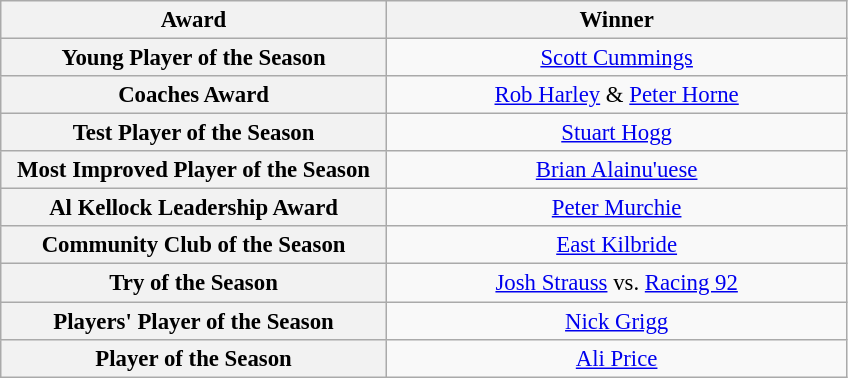<table class="wikitable" style="font-size:95%; text-align:center;">
<tr>
<th style="width:250px;">Award</th>
<th style="width:300px;">Winner</th>
</tr>
<tr>
<th>Young Player of the Season</th>
<td> <a href='#'>Scott Cummings</a></td>
</tr>
<tr>
<th>Coaches Award</th>
<td> <a href='#'>Rob Harley</a> &  <a href='#'>Peter Horne</a></td>
</tr>
<tr>
<th>Test Player of the Season</th>
<td> <a href='#'>Stuart Hogg</a></td>
</tr>
<tr>
<th>Most Improved Player of the Season</th>
<td> <a href='#'>Brian Alainu'uese</a></td>
</tr>
<tr>
<th>Al Kellock Leadership Award</th>
<td> <a href='#'>Peter Murchie</a></td>
</tr>
<tr>
<th>Community Club of the Season</th>
<td><a href='#'>East Kilbride</a></td>
</tr>
<tr>
<th>Try of the Season</th>
<td> <a href='#'>Josh Strauss</a> vs.  <a href='#'>Racing 92</a></td>
</tr>
<tr>
<th>Players' Player of the Season</th>
<td> <a href='#'>Nick Grigg</a></td>
</tr>
<tr>
<th>Player of the Season</th>
<td> <a href='#'>Ali Price</a></td>
</tr>
</table>
